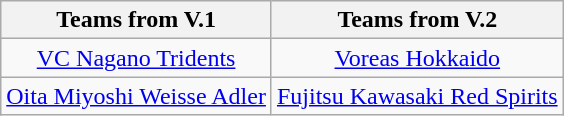<table class="wikitable" style="text-align: center;">
<tr>
<th>Teams from V.1</th>
<th>Teams from V.2</th>
</tr>
<tr>
<td><a href='#'>VC Nagano Tridents</a></td>
<td><a href='#'>Voreas Hokkaido</a></td>
</tr>
<tr>
<td><a href='#'>Oita Miyoshi Weisse Adler</a></td>
<td><a href='#'>Fujitsu Kawasaki Red Spirits</a></td>
</tr>
</table>
